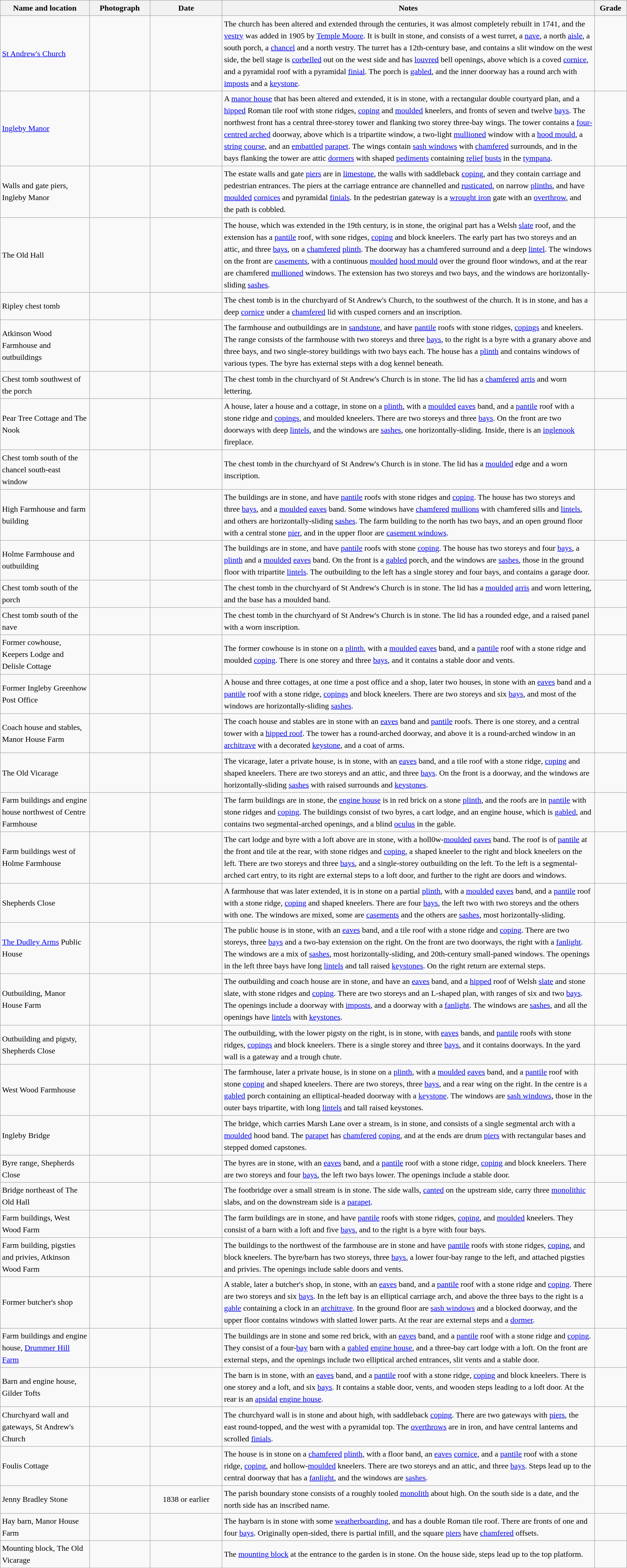<table class="wikitable sortable plainrowheaders" style="width:100%; border:0px; text-align:left; line-height:150%">
<tr>
<th scope="col"  style="width:150px">Name and location</th>
<th scope="col"  style="width:100px" class="unsortable">Photograph</th>
<th scope="col"  style="width:120px">Date</th>
<th scope="col"  style="width:650px" class="unsortable">Notes</th>
<th scope="col"  style="width:50px">Grade</th>
</tr>
<tr>
<td><a href='#'>St Andrew's Church</a><br><small></small></td>
<td></td>
<td align="center"></td>
<td>The church has been altered and extended through the centuries, it was almost completely rebuilt in 1741, and the <a href='#'>vestry</a> was added in 1905 by <a href='#'>Temple Moore</a>. It is built in stone, and consists of a west turret, a <a href='#'>nave</a>, a north <a href='#'>aisle</a>, a south porch, a <a href='#'>chancel</a> and a north vestry. The turret has a 12th-century base, and contains a slit window on the west side, the bell stage is <a href='#'>corbelled</a> out on the west side and has <a href='#'>louvred</a> bell openings, above which is a coved <a href='#'>cornice</a>, and a pyramidal roof with a pyramidal <a href='#'>finial</a>. The porch is <a href='#'>gabled</a>, and the inner doorway has a round arch with <a href='#'>imposts</a> and a <a href='#'>keystone</a>.</td>
<td align="center" ></td>
</tr>
<tr>
<td><a href='#'>Ingleby Manor</a><br><small></small></td>
<td></td>
<td align="center"></td>
<td>A <a href='#'>manor house</a> that has been altered and extended, it is in stone, with a rectangular double courtyard plan, and a <a href='#'>hipped</a> Roman tile roof with stone ridges, <a href='#'>coping</a> and <a href='#'>moulded</a> kneelers, and fronts of seven and twelve <a href='#'>bays</a>. The northwest front has a central three-storey tower and flanking two storey three-bay wings. The tower contains a <a href='#'>four-centred arched</a> doorway, above which is a tripartite window, a two-light <a href='#'>mullioned</a> window with a <a href='#'>hood mould</a>, a <a href='#'>string course</a>, and an <a href='#'>embattled</a> <a href='#'>parapet</a>. The wings contain <a href='#'>sash windows</a> with <a href='#'>chamfered</a> surrounds, and in the bays flanking the tower are attic <a href='#'>dormers</a> with shaped <a href='#'>pediments</a> containing <a href='#'>relief</a> <a href='#'>busts</a> in the <a href='#'>tympana</a>.</td>
<td align="center" ></td>
</tr>
<tr>
<td>Walls and gate piers, Ingleby Manor<br><small></small></td>
<td></td>
<td align="center"></td>
<td>The estate walls and gate <a href='#'>piers</a> are in <a href='#'>limestone</a>, the walls with saddleback <a href='#'>coping</a>, and they contain carriage and pedestrian entrances. The piers at the carriage entrance are channelled and <a href='#'>rusticated</a>, on narrow <a href='#'>plinths</a>, and have <a href='#'>moulded</a> <a href='#'>cornices</a> and pyramidal <a href='#'>finials</a>. In the pedestrian gateway is a <a href='#'>wrought iron</a> gate with an <a href='#'>overthrow</a>, and the path is cobbled.</td>
<td align="center" ></td>
</tr>
<tr>
<td>The Old Hall<br><small></small></td>
<td></td>
<td align="center"></td>
<td>The house, which was extended in the 19th century, is in stone, the original part has a Welsh <a href='#'>slate</a> roof, and the extension has a <a href='#'>pantile</a> roof, with sone ridges, <a href='#'>coping</a> and block kneelers. The early part has two storeys and an attic, and three <a href='#'>bays</a>, on a <a href='#'>chamfered</a> <a href='#'>plinth</a>. The doorway has a chamfered surround and a deep <a href='#'>lintel</a>. The windows on the front are <a href='#'>casements</a>, with a continuous <a href='#'>moulded</a> <a href='#'>hood mould</a> over the ground floor windows, and at the rear are chamfered <a href='#'>mullioned</a> windows. The extension has two storeys and two bays, and the windows are horizontally-sliding <a href='#'>sashes</a>.</td>
<td align="center" ></td>
</tr>
<tr>
<td>Ripley chest tomb<br><small></small></td>
<td></td>
<td align="center"></td>
<td>The chest tomb is in the churchyard of St Andrew's Church, to the southwest of the church. It is in stone, and has a deep <a href='#'>cornice</a> under a <a href='#'>chamfered</a> lid with cusped corners and an inscription.</td>
<td align="center" ></td>
</tr>
<tr>
<td>Atkinson Wood Farmhouse and outbuildings<br><small></small></td>
<td></td>
<td align="center"></td>
<td>The farmhouse and outbuildings are in <a href='#'>sandstone</a>, and have <a href='#'>pantile</a> roofs with stone ridges, <a href='#'>copings</a> and kneelers. The range consists of the farmhouse with two storeys and three <a href='#'>bays</a>, to the  right is a byre with a granary above and three bays, and two single-storey buildings with two bays each. The house has a <a href='#'>plinth</a> and contains windows of various types.  The byre has external steps with a dog kennel beneath.</td>
<td align="center" ></td>
</tr>
<tr>
<td>Chest tomb southwest of the porch<br><small></small></td>
<td></td>
<td align="center"></td>
<td>The chest tomb in the churchyard of St Andrew's Church is in stone. The lid has a <a href='#'>chamfered</a> <a href='#'>arris</a> and worn lettering.</td>
<td align="center" ></td>
</tr>
<tr>
<td>Pear Tree Cottage and The Nook<br><small></small></td>
<td></td>
<td align="center"></td>
<td>A house, later a house and a cottage, in stone on a <a href='#'>plinth</a>, with a <a href='#'>moulded</a> <a href='#'>eaves</a> band, and a <a href='#'>pantile</a> roof with a stone ridge and <a href='#'>copings</a>, and moulded kneelers. There are two storeys and three <a href='#'>bays</a>. On the front are two doorways with deep <a href='#'>lintels</a>, and the windows are <a href='#'>sashes</a>, one horizontally-sliding. Inside, there is an <a href='#'>inglenook</a> fireplace.</td>
<td align="center" ></td>
</tr>
<tr>
<td>Chest tomb south of the chancel south-east window<br><small></small></td>
<td></td>
<td align="center"></td>
<td>The chest tomb in the churchyard of St Andrew's Church is in stone. The lid has a <a href='#'>moulded</a> edge and a worn inscription.</td>
<td align="center" ></td>
</tr>
<tr>
<td>High Farmhouse and farm building<br><small></small></td>
<td></td>
<td align="center"></td>
<td>The buildings are in stone, and have <a href='#'>pantile</a> roofs with stone ridges and <a href='#'>coping</a>. The house has two storeys and three <a href='#'>bays</a>, and a <a href='#'>moulded</a> <a href='#'>eaves</a> band. Some windows have <a href='#'>chamfered</a> <a href='#'>mullions</a> with chamfered sills and <a href='#'>lintels</a>, and others are horizontally-sliding <a href='#'>sashes</a>. The farm building to the north has two bays, and an open ground floor with a central stone <a href='#'>pier</a>, and in the upper floor are <a href='#'>casement windows</a>.</td>
<td align="center" ></td>
</tr>
<tr>
<td>Holme Farmhouse and outbuilding<br><small></small></td>
<td></td>
<td align="center"></td>
<td>The buildings are in stone, and have <a href='#'>pantile</a> roofs with stone <a href='#'>coping</a>. The house has two storeys and four <a href='#'>bays</a>, a <a href='#'>plinth</a> and a <a href='#'>moulded</a> <a href='#'>eaves</a> band. On the front is a <a href='#'>gabled</a> porch, and the windows are <a href='#'>sashes</a>, those in the ground floor with tripartite <a href='#'>lintels</a>. The outbuilding to the left has a single storey and four bays, and contains a garage door.</td>
<td align="center" ></td>
</tr>
<tr>
<td>Chest tomb south of the porch<br><small></small></td>
<td></td>
<td align="center"></td>
<td>The chest tomb in the churchyard of St Andrew's Church is in stone. The lid has a <a href='#'>moulded</a> <a href='#'>arris</a> and worn lettering, and the base has a moulded band.</td>
<td align="center" ></td>
</tr>
<tr>
<td>Chest tomb south of the nave<br><small></small></td>
<td></td>
<td align="center"></td>
<td>The chest tomb in the churchyard of St Andrew's Church is in stone. The lid has a rounded edge, and a raised panel with a worn inscription.</td>
<td align="center" ></td>
</tr>
<tr>
<td>Former cowhouse, Keepers Lodge and Delisle Cottage<br><small></small></td>
<td></td>
<td align="center"></td>
<td>The former cowhouse is in stone on a <a href='#'>plinth</a>, with a <a href='#'>moulded</a> <a href='#'>eaves</a> band, and a <a href='#'>pantile</a> roof with a stone ridge and moulded <a href='#'>coping</a>. There is one storey and three <a href='#'>bays</a>, and it contains a stable door and vents.</td>
<td align="center" ></td>
</tr>
<tr>
<td>Former Ingleby Greenhow Post Office<br><small></small></td>
<td></td>
<td align="center"></td>
<td>A house and three cottages, at one time a post office and a shop, later two houses, in stone with an <a href='#'>eaves</a> band and a <a href='#'>pantile</a> roof with a stone ridge, <a href='#'>copings</a> and block kneelers. There are two storeys and six <a href='#'>bays</a>, and most of the windows are horizontally-sliding <a href='#'>sashes</a>.</td>
<td align="center" ></td>
</tr>
<tr>
<td>Coach house and stables, Manor House Farm<br><small></small></td>
<td></td>
<td align="center"></td>
<td>The coach house and stables are in stone with an <a href='#'>eaves</a> band and <a href='#'>pantile</a> roofs. There is one storey, and a central tower with a <a href='#'>hipped roof</a>. The tower has a round-arched doorway, and above it is a round-arched window in an <a href='#'>architrave</a> with a decorated <a href='#'>keystone</a>, and a coat of arms.</td>
<td align="center" ></td>
</tr>
<tr>
<td>The Old Vicarage<br><small></small></td>
<td></td>
<td align="center"></td>
<td>The vicarage, later a private house, is in stone, with an <a href='#'>eaves</a> band, and a tile roof with a stone ridge, <a href='#'>coping</a> and shaped kneelers. There are two storeys and an attic, and three <a href='#'>bays</a>. On the front is a doorway, and the windows are horizontally-sliding <a href='#'>sashes</a> with raised surrounds and <a href='#'>keystones</a>.</td>
<td align="center" ></td>
</tr>
<tr>
<td>Farm buildings and engine house northwest of Centre Farmhouse<br><small></small></td>
<td></td>
<td align="center"></td>
<td>The farm buildings are in stone, the <a href='#'>engine house</a> is in red brick on a stone <a href='#'>plinth</a>, and the roofs are in <a href='#'>pantile</a> with stone ridges and <a href='#'>coping</a>. The buildings consist of two byres, a cart lodge, and an engine house, which is <a href='#'>gabled</a>, and contains two segmental-arched openings, and a blind <a href='#'>oculus</a> in the gable.</td>
<td align="center" ></td>
</tr>
<tr>
<td>Farm buildings west of Holme Farmhouse<br><small></small></td>
<td></td>
<td align="center"></td>
<td>The cart lodge and byre with a loft above are in stone, with a holl0w-<a href='#'>moulded</a> <a href='#'>eaves</a> band.  The roof is of <a href='#'>pantile</a> at the front and tile at the rear, with stone ridges and <a href='#'>coping</a>, a shaped kneeler to the right and block kneelers on the left. There are two storeys and three <a href='#'>bays</a>, and a single-storey outbuilding on the left. To the left is a segmental-arched cart entry, to its right are external steps to a loft door, and further to the right are doors and windows.</td>
<td align="center" ></td>
</tr>
<tr>
<td>Shepherds Close<br><small></small></td>
<td></td>
<td align="center"></td>
<td>A farmhouse that was later extended, it is in stone on a partial <a href='#'>plinth</a>, with a <a href='#'>moulded</a> <a href='#'>eaves</a> band, and a <a href='#'>pantile</a> roof with a stone ridge, <a href='#'>coping</a> and shaped kneelers. There are four <a href='#'>bays</a>, the left two with two storeys and the others with one. The windows are mixed, some are <a href='#'>casements</a> and the others are <a href='#'>sashes</a>, most horizontally-sliding.</td>
<td align="center" ></td>
</tr>
<tr>
<td><a href='#'>The Dudley Arms</a> Public House<br><small></small></td>
<td></td>
<td align="center"></td>
<td>The public house is in stone, with an <a href='#'>eaves</a> band, and a tile roof with a stone ridge and <a href='#'>coping</a>. There are two storeys, three <a href='#'>bays</a> and a two-bay extension on the right. On the front are two doorways, the right with  a <a href='#'>fanlight</a>.  The windows are a mix of <a href='#'>sashes</a>, most horizontally-sliding, and 20th-century small-paned windows. The openings in the left three bays have long <a href='#'>lintels</a> and tall raised <a href='#'>keystones</a>. On the right return are external steps.</td>
<td align="center" ></td>
</tr>
<tr>
<td>Outbuilding, Manor House Farm<br><small></small></td>
<td></td>
<td align="center"></td>
<td>The outbuilding and coach house are in stone, and have an <a href='#'>eaves</a> band, and a <a href='#'>hipped</a> roof of Welsh <a href='#'>slate</a> and stone slate, with stone ridges and <a href='#'>coping</a>. There are two storeys and an L-shaped plan, with ranges of six and two <a href='#'>bays</a>. The openings include a doorway with <a href='#'>imposts</a>, and a doorway with a <a href='#'>fanlight</a>. The windows are <a href='#'>sashes</a>, and all the openings have <a href='#'>lintels</a> with <a href='#'>keystones</a>.</td>
<td align="center" ></td>
</tr>
<tr>
<td>Outbuilding and pigsty, Shepherds Close<br><small></small></td>
<td></td>
<td align="center"></td>
<td>The outbuilding, with the lower pigsty on the right, is in stone, with <a href='#'>eaves</a> bands, and <a href='#'>pantile</a> roofs with stone ridges, <a href='#'>copings</a> and block kneelers. There is a single storey and three <a href='#'>bays</a>, and it contains doorways. In the yard wall is a gateway and a trough chute.</td>
<td align="center" ></td>
</tr>
<tr>
<td>West Wood Farmhouse<br><small></small></td>
<td></td>
<td align="center"></td>
<td>The farmhouse, later a private house, is in stone on a <a href='#'>plinth</a>, with a <a href='#'>moulded</a> <a href='#'>eaves</a> band, and a <a href='#'>pantile</a> roof with stone <a href='#'>coping</a> and shaped kneelers. There are two storeys, three <a href='#'>bays</a>, and a rear wing on the right.  In the centre is a <a href='#'>gabled</a> porch containing an elliptical-headed doorway with a <a href='#'>keystone</a>. The windows are <a href='#'>sash windows</a>, those in the outer bays tripartite, with long <a href='#'>lintels</a> and tall raised keystones.</td>
<td align="center" ></td>
</tr>
<tr>
<td>Ingleby Bridge<br><small></small></td>
<td></td>
<td align="center"></td>
<td>The bridge, which carries Marsh Lane over a stream, is in stone, and consists of a single segmental arch with a <a href='#'>moulded</a> hood band. The <a href='#'>parapet</a> has <a href='#'>chamfered</a> <a href='#'>coping</a>, and at the ends are drum <a href='#'>piers</a> with rectangular bases and stepped domed capstones.</td>
<td align="center" ></td>
</tr>
<tr>
<td>Byre range, Shepherds Close<br><small></small></td>
<td></td>
<td align="center"></td>
<td>The byres are in stone, with an <a href='#'>eaves</a> band, and a <a href='#'>pantile</a> roof with a stone ridge, <a href='#'>coping</a> and block kneelers. There are two storeys and four <a href='#'>bays</a>, the left two bays lower. The openings include a stable door.</td>
<td align="center" ></td>
</tr>
<tr>
<td>Bridge northeast of The Old Hall<br><small></small></td>
<td></td>
<td align="center"></td>
<td>The footbridge over a small stream is in stone. The side walls, <a href='#'>canted</a> on the upstream side, carry three <a href='#'>monolithic</a> slabs, and on the downstream side is a <a href='#'>parapet</a>.</td>
<td align="center" ></td>
</tr>
<tr>
<td>Farm buildings, West Wood Farm<br><small></small></td>
<td></td>
<td align="center"></td>
<td>The farm buildings are in stone, and have <a href='#'>pantile</a> roofs with stone ridges, <a href='#'>coping</a>, and <a href='#'>moulded</a> kneelers. They consist of a barn with a loft and five <a href='#'>bays</a>, and to the right is a byre with four bays.</td>
<td align="center" ></td>
</tr>
<tr>
<td>Farm building, pigsties and privies, Atkinson Wood Farm<br><small></small></td>
<td></td>
<td align="center"></td>
<td>The buildings to the northwest of the farmhouse are in stone and have <a href='#'>pantile</a> roofs with stone ridges, <a href='#'>coping</a>, and block kneelers. The byre/barn has two storeys, three <a href='#'>bays</a>, a lower four-bay range to the left, and attached pigsties and privies. The openings include sable doors and vents.</td>
<td align="center" ></td>
</tr>
<tr>
<td>Former butcher's shop<br><small></small></td>
<td></td>
<td align="center"></td>
<td>A stable, later a butcher's shop, in stone, with an <a href='#'>eaves</a> band, and a <a href='#'>pantile</a> roof with a stone ridge and <a href='#'>coping</a>. There are two storeys and six <a href='#'>bays</a>. In the left bay is an elliptical carriage arch, and above the three bays to the right is a <a href='#'>gable</a> containing a clock in an <a href='#'>architrave</a>. In the ground floor are <a href='#'>sash windows</a> and a blocked doorway, and the upper floor contains windows with slatted lower parts. At the rear are external steps and a <a href='#'>dormer</a>.</td>
<td align="center" ></td>
</tr>
<tr>
<td>Farm buildings and engine house, <a href='#'>Drummer Hill Farm</a><br><small></small></td>
<td></td>
<td align="center"></td>
<td>The buildings are in stone and some red brick, with an <a href='#'>eaves</a> band, and a <a href='#'>pantile</a> roof with a stone ridge and <a href='#'>coping</a>. They consist of a four-<a href='#'>bay</a> barn with a <a href='#'>gabled</a> <a href='#'>engine house</a>, and a three-bay cart lodge with a loft. On the front are external steps, and the openings include two elliptical arched entrances, slit vents and a stable door.</td>
<td align="center" ></td>
</tr>
<tr>
<td>Barn and engine house,<br>Gilder Tofts<br><small></small></td>
<td></td>
<td align="center"></td>
<td>The barn is in stone, with an <a href='#'>eaves</a> band, and a <a href='#'>pantile</a> roof with a stone ridge, <a href='#'>coping</a> and block kneelers. There is one storey and a loft, and six <a href='#'>bays</a>. It contains a stable door, vents, and wooden steps leading to a  loft door. At the rear is an <a href='#'>apsidal</a> <a href='#'>engine house</a>.</td>
<td align="center" ></td>
</tr>
<tr>
<td>Churchyard wall and gateways, St Andrew's Church<br><small></small></td>
<td></td>
<td align="center"></td>
<td>The churchyard wall is in stone and about  high, with saddleback <a href='#'>coping</a>. There are two gateways with <a href='#'>piers</a>, the east round-topped, and the west with a pyramidal top. The <a href='#'>overthrows</a> are in iron, and have central lanterns and scrolled <a href='#'>finials</a>.</td>
<td align="center" ></td>
</tr>
<tr>
<td>Foulis Cottage<br><small></small></td>
<td></td>
<td align="center"></td>
<td>The house is in stone on a <a href='#'>chamfered</a> <a href='#'>plinth</a>, with a floor band, an <a href='#'>eaves</a> <a href='#'>cornice</a>, and a <a href='#'>pantile</a> roof with a stone ridge, <a href='#'>coping</a>, and hollow-<a href='#'>moulded</a> kneelers. There are two storeys and an attic, and three <a href='#'>bays</a>. Steps lead up to the central doorway that has a <a href='#'>fanlight</a>, and the windows are <a href='#'>sashes</a>.</td>
<td align="center" ></td>
</tr>
<tr>
<td>Jenny Bradley Stone<br><small></small></td>
<td></td>
<td align="center">1838 or earlier</td>
<td>The parish boundary stone consists of a roughly tooled <a href='#'>monolith</a> about  high.  On the south side is a date, and the north side has an inscribed name.</td>
<td align="center" ></td>
</tr>
<tr>
<td>Hay barn, Manor House Farm<br><small></small></td>
<td></td>
<td align="center"></td>
<td>The haybarn is in stone with some <a href='#'>weatherboarding</a>, and has a double Roman tile roof. There are fronts of one and four <a href='#'>bays</a>. Originally open-sided, there is partial infill, and the square <a href='#'>piers</a> have <a href='#'>chamfered</a> offsets.</td>
<td align="center" ></td>
</tr>
<tr>
<td>Mounting block, The Old Vicarage<br><small></small></td>
<td></td>
<td align="center"></td>
<td>The <a href='#'>mounting block</a> at the entrance to the garden is in stone. On the house side, steps lead up to the top platform.</td>
<td align="center" ></td>
</tr>
<tr>
</tr>
</table>
